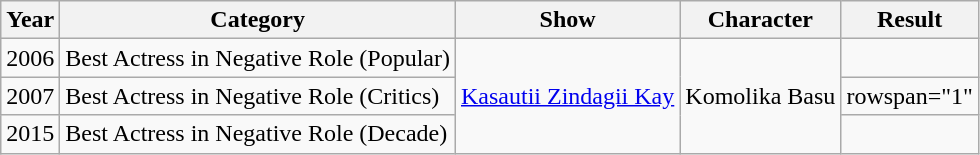<table class="wikitable sortable">
<tr>
<th>Year</th>
<th>Category</th>
<th>Show</th>
<th>Character</th>
<th>Result</th>
</tr>
<tr>
<td rowspan="1">2006</td>
<td>Best Actress in Negative Role (Popular)</td>
<td rowspan="3"><a href='#'>Kasautii Zindagii Kay</a></td>
<td rowspan="3">Komolika Basu</td>
<td></td>
</tr>
<tr>
<td>2007</td>
<td>Best Actress in Negative Role (Critics)</td>
<td>rowspan="1" </td>
</tr>
<tr>
<td>2015</td>
<td>Best Actress in Negative Role (Decade)</td>
<td></td>
</tr>
</table>
